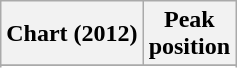<table class="wikitable sortable plainrowheaders" style="text-align:center">
<tr>
<th scope="col">Chart (2012)</th>
<th scope="col">Peak<br>position</th>
</tr>
<tr>
</tr>
<tr>
</tr>
<tr>
</tr>
<tr>
</tr>
<tr>
</tr>
<tr>
</tr>
<tr>
</tr>
</table>
